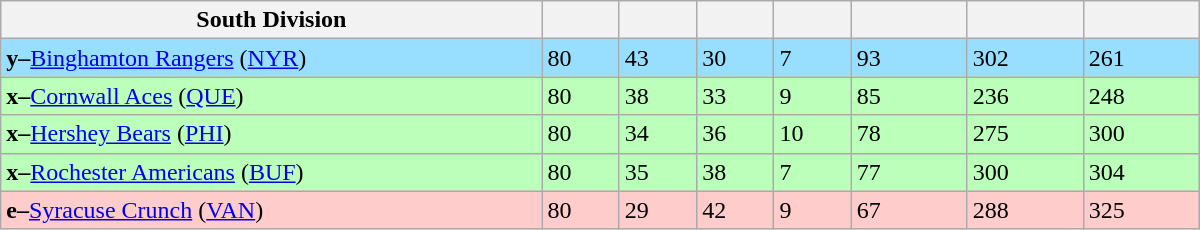<table class="wikitable" style="width:50em">
<tr>
<th width="35%">South Division</th>
<th width="5%"></th>
<th width="5%"></th>
<th width="5%"></th>
<th width="5%"></th>
<th width="7.5%"></th>
<th width="7.5%"></th>
<th width="7.5%"></th>
</tr>
<tr bgcolor="#97DEFF">
<td><strong>y–</strong><a href='#'>Binghamton Rangers</a> (<a href='#'>NYR</a>)</td>
<td>80</td>
<td>43</td>
<td>30</td>
<td>7</td>
<td>93</td>
<td>302</td>
<td>261</td>
</tr>
<tr bgcolor="#bbffbb">
<td><strong>x–</strong><a href='#'>Cornwall Aces</a> (<a href='#'>QUE</a>)</td>
<td>80</td>
<td>38</td>
<td>33</td>
<td>9</td>
<td>85</td>
<td>236</td>
<td>248</td>
</tr>
<tr bgcolor="#bbffbb">
<td><strong>x–</strong><a href='#'>Hershey Bears</a> (<a href='#'>PHI</a>)</td>
<td>80</td>
<td>34</td>
<td>36</td>
<td>10</td>
<td>78</td>
<td>275</td>
<td>300</td>
</tr>
<tr bgcolor="#bbffbb">
<td><strong>x–</strong><a href='#'>Rochester Americans</a> (<a href='#'>BUF</a>)</td>
<td>80</td>
<td>35</td>
<td>38</td>
<td>7</td>
<td>77</td>
<td>300</td>
<td>304</td>
</tr>
<tr bgcolor="#ffcccc">
<td><strong>e–</strong><a href='#'>Syracuse Crunch</a> (<a href='#'>VAN</a>)</td>
<td>80</td>
<td>29</td>
<td>42</td>
<td>9</td>
<td>67</td>
<td>288</td>
<td>325</td>
</tr>
</table>
